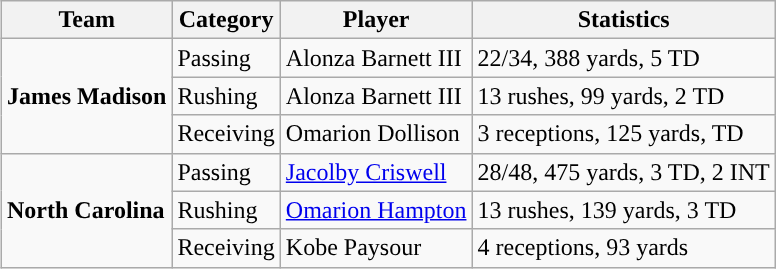<table class="wikitable" style="float: right;">
<tr>
<th>Team</th>
<th>Category</th>
<th>Player</th>
<th>Statistics</th>
</tr>
<tr>
<td rowspan=3><strong>James Madison</strong></td>
<td>Passing</td>
<td>Alonza Barnett III</td>
<td>22/34, 388 yards, 5 TD</td>
</tr>
<tr>
<td>Rushing</td>
<td>Alonza Barnett III</td>
<td>13 rushes, 99 yards, 2 TD</td>
</tr>
<tr>
<td>Receiving</td>
<td>Omarion Dollison</td>
<td>3 receptions, 125 yards, TD</td>
</tr>
<tr>
<td rowspan=3><strong>North Carolina</strong></td>
<td>Passing</td>
<td><a href='#'>Jacolby Criswell</a></td>
<td>28/48, 475 yards, 3 TD, 2 INT</td>
</tr>
<tr>
<td>Rushing</td>
<td><a href='#'>Omarion Hampton</a></td>
<td>13 rushes, 139 yards, 3 TD</td>
</tr>
<tr>
<td>Receiving</td>
<td>Kobe Paysour</td>
<td>4 receptions, 93 yards</td>
</tr>
</table>
